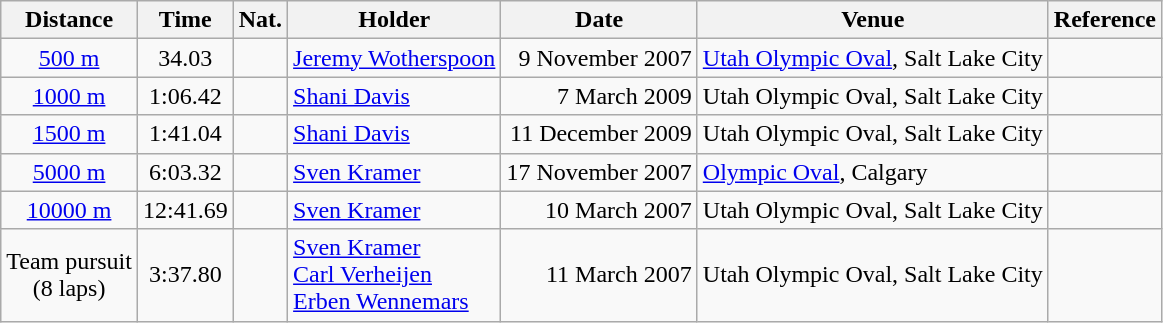<table class="wikitable" border="1" style="text-align:center">
<tr>
<th>Distance</th>
<th>Time</th>
<th>Nat.</th>
<th>Holder</th>
<th>Date</th>
<th>Venue</th>
<th>Reference</th>
</tr>
<tr>
<td><a href='#'>500 m</a></td>
<td>34.03</td>
<td></td>
<td align=left><a href='#'>Jeremy Wotherspoon</a></td>
<td align=right>9 November 2007</td>
<td align=left><a href='#'>Utah Olympic Oval</a>, Salt Lake City</td>
<td></td>
</tr>
<tr>
<td><a href='#'>1000 m</a></td>
<td>1:06.42</td>
<td></td>
<td align=left><a href='#'>Shani Davis</a></td>
<td align=right>7 March 2009</td>
<td align=left>Utah Olympic Oval, Salt Lake City</td>
<td></td>
</tr>
<tr>
<td><a href='#'>1500 m</a></td>
<td>1:41.04</td>
<td></td>
<td align=left><a href='#'>Shani Davis</a></td>
<td align=right>11 December 2009</td>
<td align=left>Utah Olympic Oval, Salt Lake City</td>
<td></td>
</tr>
<tr>
<td><a href='#'>5000 m</a></td>
<td>6:03.32</td>
<td></td>
<td align=left><a href='#'>Sven Kramer</a></td>
<td align=right>17 November 2007</td>
<td align=left><a href='#'>Olympic Oval</a>, Calgary</td>
<td></td>
</tr>
<tr>
<td><a href='#'>10000 m</a></td>
<td>12:41.69</td>
<td></td>
<td align=left><a href='#'>Sven Kramer</a></td>
<td align=right>10 March 2007</td>
<td align=left>Utah Olympic Oval, Salt Lake City</td>
<td></td>
</tr>
<tr>
<td>Team pursuit <br> (8 laps)</td>
<td>3:37.80</td>
<td></td>
<td align=left><a href='#'>Sven Kramer</a> <br> <a href='#'>Carl Verheijen</a> <br> <a href='#'>Erben Wennemars</a></td>
<td align=right>11 March 2007</td>
<td align=left>Utah Olympic Oval, Salt Lake City</td>
<td></td>
</tr>
</table>
